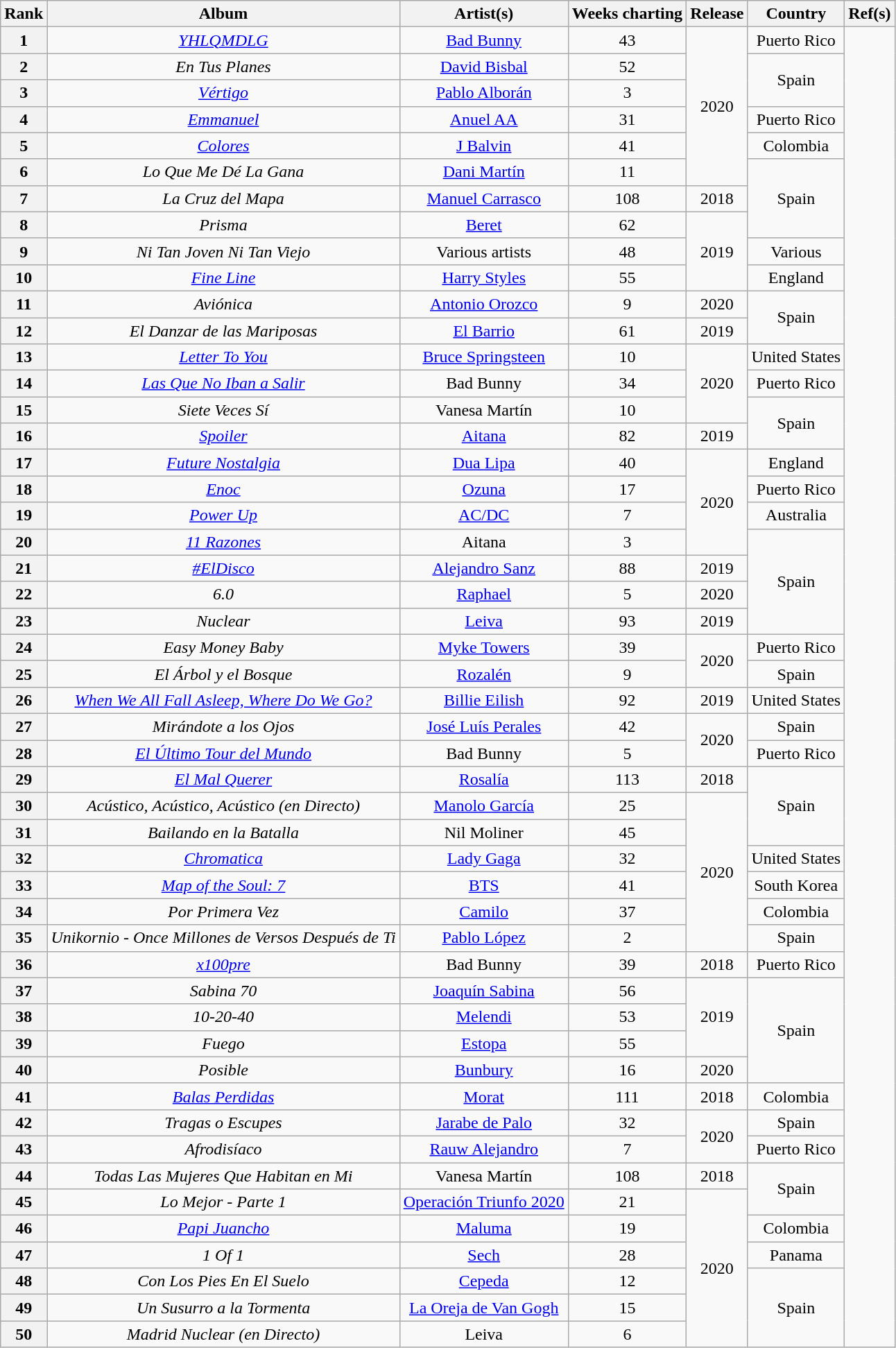<table class="wikitable" style="text-align: center;">
<tr>
<th>Rank</th>
<th>Album</th>
<th>Artist(s)</th>
<th>Weeks charting</th>
<th>Release</th>
<th>Country</th>
<th>Ref(s)</th>
</tr>
<tr>
<th>1</th>
<td><em><a href='#'>YHLQMDLG</a></em></td>
<td><a href='#'>Bad Bunny</a></td>
<td>43</td>
<td rowspan="6">2020</td>
<td>Puerto Rico</td>
<td rowspan="50"></td>
</tr>
<tr>
<th>2</th>
<td><em>En Tus Planes</em></td>
<td><a href='#'>David Bisbal</a></td>
<td>52</td>
<td rowspan="2">Spain</td>
</tr>
<tr>
<th>3</th>
<td><em><a href='#'>Vértigo</a></em></td>
<td><a href='#'>Pablo Alborán</a></td>
<td>3</td>
</tr>
<tr>
<th>4</th>
<td><em><a href='#'>Emmanuel</a></em></td>
<td><a href='#'>Anuel AA</a></td>
<td>31</td>
<td>Puerto Rico</td>
</tr>
<tr>
<th>5</th>
<td><em><a href='#'>Colores</a></em></td>
<td><a href='#'>J Balvin</a></td>
<td>41</td>
<td>Colombia</td>
</tr>
<tr>
<th>6</th>
<td><em>Lo Que Me Dé La Gana</em></td>
<td><a href='#'>Dani Martín</a></td>
<td>11</td>
<td rowspan="3">Spain</td>
</tr>
<tr>
<th>7</th>
<td><em>La Cruz del Mapa</em></td>
<td><a href='#'>Manuel Carrasco</a></td>
<td>108</td>
<td>2018</td>
</tr>
<tr>
<th>8</th>
<td><em>Prisma</em></td>
<td><a href='#'>Beret</a></td>
<td>62</td>
<td rowspan="3">2019</td>
</tr>
<tr>
<th>9</th>
<td><em>Ni Tan Joven Ni Tan Viejo</em></td>
<td>Various artists</td>
<td>48</td>
<td>Various</td>
</tr>
<tr>
<th>10</th>
<td><em><a href='#'>Fine Line</a></em></td>
<td><a href='#'>Harry Styles</a></td>
<td>55</td>
<td>England</td>
</tr>
<tr>
<th>11</th>
<td><em>Aviónica</em></td>
<td><a href='#'>Antonio Orozco</a></td>
<td>9</td>
<td>2020</td>
<td rowspan="2">Spain</td>
</tr>
<tr>
<th>12</th>
<td><em>El Danzar de las Mariposas</em></td>
<td><a href='#'>El Barrio</a></td>
<td>61</td>
<td>2019</td>
</tr>
<tr>
<th>13</th>
<td><em><a href='#'>Letter To You</a></em></td>
<td><a href='#'>Bruce Springsteen</a></td>
<td>10</td>
<td rowspan="3">2020</td>
<td>United States</td>
</tr>
<tr>
<th>14</th>
<td><em><a href='#'>Las Que No Iban a Salir</a></em></td>
<td>Bad Bunny</td>
<td>34</td>
<td>Puerto Rico</td>
</tr>
<tr>
<th>15</th>
<td><em>Siete Veces Sí</em></td>
<td>Vanesa Martín</td>
<td>10</td>
<td rowspan="2">Spain</td>
</tr>
<tr>
<th>16</th>
<td><em><a href='#'>Spoiler</a></em></td>
<td><a href='#'>Aitana</a></td>
<td>82</td>
<td>2019</td>
</tr>
<tr>
<th>17</th>
<td><em><a href='#'>Future Nostalgia</a></em></td>
<td><a href='#'>Dua Lipa</a></td>
<td>40</td>
<td rowspan="4">2020</td>
<td>England</td>
</tr>
<tr>
<th>18</th>
<td><em><a href='#'>Enoc</a></em></td>
<td><a href='#'>Ozuna</a></td>
<td>17</td>
<td>Puerto Rico</td>
</tr>
<tr>
<th>19</th>
<td><em><a href='#'>Power Up</a></em></td>
<td><a href='#'>AC/DC</a></td>
<td>7</td>
<td>Australia</td>
</tr>
<tr>
<th>20</th>
<td><em><a href='#'>11 Razones</a></em></td>
<td>Aitana</td>
<td>3</td>
<td rowspan="4">Spain</td>
</tr>
<tr>
<th>21</th>
<td><em><a href='#'>#ElDisco</a></em></td>
<td><a href='#'>Alejandro Sanz</a></td>
<td>88</td>
<td>2019</td>
</tr>
<tr>
<th>22</th>
<td><em>6.0</em></td>
<td><a href='#'>Raphael</a></td>
<td>5</td>
<td>2020</td>
</tr>
<tr>
<th>23</th>
<td><em>Nuclear</em></td>
<td><a href='#'>Leiva</a></td>
<td>93</td>
<td>2019</td>
</tr>
<tr>
<th>24</th>
<td><em>Easy Money Baby</em></td>
<td><a href='#'>Myke Towers</a></td>
<td>39</td>
<td rowspan="2">2020</td>
<td>Puerto Rico</td>
</tr>
<tr>
<th>25</th>
<td><em>El Árbol y el Bosque</em></td>
<td><a href='#'>Rozalén</a></td>
<td>9</td>
<td>Spain</td>
</tr>
<tr>
<th>26</th>
<td><em><a href='#'>When We All Fall Asleep, Where Do We Go?</a></em></td>
<td><a href='#'>Billie Eilish</a></td>
<td>92</td>
<td>2019</td>
<td>United States</td>
</tr>
<tr>
<th>27</th>
<td><em>Mirándote a los Ojos</em></td>
<td><a href='#'>José Luís Perales</a></td>
<td>42</td>
<td rowspan="2">2020</td>
<td>Spain</td>
</tr>
<tr>
<th>28</th>
<td><em><a href='#'>El Último Tour del Mundo</a></em></td>
<td>Bad Bunny</td>
<td>5</td>
<td>Puerto Rico</td>
</tr>
<tr>
<th>29</th>
<td><em><a href='#'>El Mal Querer</a></em></td>
<td><a href='#'>Rosalía</a></td>
<td>113</td>
<td>2018</td>
<td rowspan="3">Spain</td>
</tr>
<tr>
<th>30</th>
<td><em>Acústico, Acústico, Acústico (en Directo)</em></td>
<td><a href='#'>Manolo García</a></td>
<td>25</td>
<td rowspan="6">2020</td>
</tr>
<tr>
<th>31</th>
<td><em>Bailando en la Batalla</em></td>
<td>Nil Moliner</td>
<td>45</td>
</tr>
<tr>
<th>32</th>
<td><em><a href='#'>Chromatica</a></em></td>
<td><a href='#'>Lady Gaga</a></td>
<td>32</td>
<td>United States</td>
</tr>
<tr>
<th>33</th>
<td><em><a href='#'>Map of the Soul: 7</a></em></td>
<td><a href='#'>BTS</a></td>
<td>41</td>
<td>South Korea</td>
</tr>
<tr>
<th>34</th>
<td><em>Por Primera Vez</em></td>
<td><a href='#'>Camilo</a></td>
<td>37</td>
<td>Colombia</td>
</tr>
<tr>
<th>35</th>
<td><em>Unikornio - Once Millones de Versos Después de Ti</em></td>
<td><a href='#'>Pablo López</a></td>
<td>2</td>
<td>Spain</td>
</tr>
<tr>
<th>36</th>
<td><em><a href='#'>x100pre</a></em></td>
<td>Bad Bunny</td>
<td>39</td>
<td>2018</td>
<td>Puerto Rico</td>
</tr>
<tr>
<th>37</th>
<td><em>Sabina 70</em></td>
<td><a href='#'>Joaquín Sabina</a></td>
<td>56</td>
<td rowspan="3">2019</td>
<td rowspan="4">Spain</td>
</tr>
<tr>
<th>38</th>
<td><em>10-20-40</em></td>
<td><a href='#'>Melendi</a></td>
<td>53</td>
</tr>
<tr>
<th>39</th>
<td><em>Fuego</em></td>
<td><a href='#'>Estopa</a></td>
<td>55</td>
</tr>
<tr>
<th>40</th>
<td><em>Posible</em></td>
<td><a href='#'>Bunbury</a></td>
<td>16</td>
<td>2020</td>
</tr>
<tr>
<th>41</th>
<td><em><a href='#'>Balas Perdidas</a></em></td>
<td><a href='#'>Morat</a></td>
<td>111</td>
<td>2018</td>
<td>Colombia</td>
</tr>
<tr>
<th>42</th>
<td><em>Tragas o Escupes</em></td>
<td><a href='#'>Jarabe de Palo</a></td>
<td>32</td>
<td rowspan="2">2020</td>
<td>Spain</td>
</tr>
<tr>
<th>43</th>
<td><em>Afrodisíaco</em></td>
<td><a href='#'>Rauw Alejandro</a></td>
<td>7</td>
<td>Puerto Rico</td>
</tr>
<tr>
<th>44</th>
<td><em>Todas Las Mujeres Que Habitan en Mi</em></td>
<td>Vanesa Martín</td>
<td>108</td>
<td>2018</td>
<td rowspan="2">Spain</td>
</tr>
<tr>
<th>45</th>
<td><em>Lo Mejor - Parte 1</em></td>
<td><a href='#'>Operación Triunfo 2020</a></td>
<td>21</td>
<td rowspan="6">2020</td>
</tr>
<tr>
<th>46</th>
<td><em><a href='#'>Papi Juancho</a></em></td>
<td><a href='#'>Maluma</a></td>
<td>19</td>
<td>Colombia</td>
</tr>
<tr>
<th>47</th>
<td><em>1 Of 1</em></td>
<td><a href='#'>Sech</a></td>
<td>28</td>
<td>Panama</td>
</tr>
<tr>
<th>48</th>
<td><em>Con Los Pies En El Suelo</em></td>
<td><a href='#'>Cepeda</a></td>
<td>12</td>
<td rowspan="3">Spain</td>
</tr>
<tr>
<th>49</th>
<td><em>Un Susurro a la Tormenta</em></td>
<td><a href='#'>La Oreja de Van Gogh</a></td>
<td>15</td>
</tr>
<tr>
<th>50</th>
<td><em>Madrid Nuclear (en Directo)</em></td>
<td>Leiva</td>
<td>6</td>
</tr>
</table>
